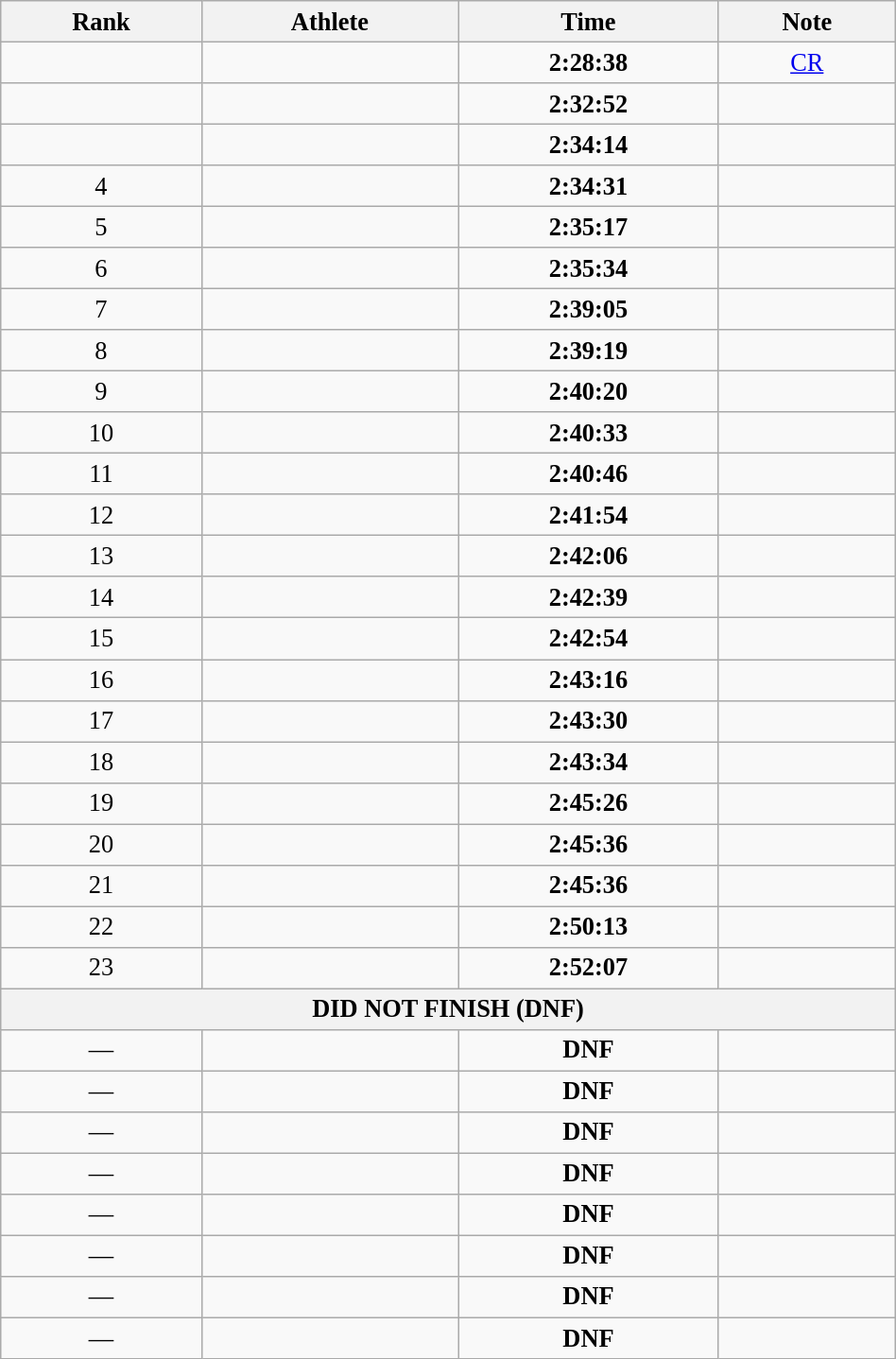<table class="wikitable" style=" text-align:center; font-size:110%;" width="50%">
<tr>
<th>Rank</th>
<th>Athlete</th>
<th>Time</th>
<th>Note</th>
</tr>
<tr>
<td></td>
<td align=left></td>
<td><strong>2:28:38</strong></td>
<td><a href='#'>CR</a></td>
</tr>
<tr>
<td></td>
<td align=left></td>
<td><strong>2:32:52</strong></td>
<td></td>
</tr>
<tr>
<td></td>
<td align=left></td>
<td><strong>2:34:14</strong></td>
<td></td>
</tr>
<tr>
<td>4</td>
<td align=left></td>
<td><strong>2:34:31</strong></td>
<td></td>
</tr>
<tr>
<td>5</td>
<td align=left></td>
<td><strong>2:35:17</strong></td>
<td></td>
</tr>
<tr>
<td>6</td>
<td align=left></td>
<td><strong>2:35:34</strong></td>
<td></td>
</tr>
<tr>
<td>7</td>
<td align=left></td>
<td><strong>2:39:05</strong></td>
<td></td>
</tr>
<tr>
<td>8</td>
<td align=left></td>
<td><strong>2:39:19</strong></td>
<td></td>
</tr>
<tr>
<td>9</td>
<td align=left></td>
<td><strong>2:40:20</strong></td>
<td></td>
</tr>
<tr>
<td>10</td>
<td align=left></td>
<td><strong>2:40:33</strong></td>
<td></td>
</tr>
<tr>
<td>11</td>
<td align=left></td>
<td><strong>2:40:46</strong></td>
<td></td>
</tr>
<tr>
<td>12</td>
<td align=left></td>
<td><strong>2:41:54</strong></td>
<td></td>
</tr>
<tr>
<td>13</td>
<td align=left></td>
<td><strong>2:42:06</strong></td>
<td></td>
</tr>
<tr>
<td>14</td>
<td align=left></td>
<td><strong>2:42:39</strong></td>
<td></td>
</tr>
<tr>
<td>15</td>
<td align=left></td>
<td><strong>2:42:54</strong></td>
<td></td>
</tr>
<tr>
<td>16</td>
<td align=left></td>
<td><strong>2:43:16</strong></td>
<td></td>
</tr>
<tr>
<td>17</td>
<td align=left></td>
<td><strong>2:43:30</strong></td>
<td></td>
</tr>
<tr>
<td>18</td>
<td align=left></td>
<td><strong>2:43:34</strong></td>
<td></td>
</tr>
<tr>
<td>19</td>
<td align=left></td>
<td><strong>2:45:26</strong></td>
<td></td>
</tr>
<tr>
<td>20</td>
<td align=left></td>
<td><strong>2:45:36</strong></td>
<td></td>
</tr>
<tr>
<td>21</td>
<td align=left></td>
<td><strong>2:45:36</strong></td>
<td></td>
</tr>
<tr>
<td>22</td>
<td align=left></td>
<td><strong>2:50:13</strong></td>
<td></td>
</tr>
<tr>
<td>23</td>
<td align=left></td>
<td><strong>2:52:07</strong></td>
<td></td>
</tr>
<tr>
<th colspan="4">DID NOT FINISH (DNF)</th>
</tr>
<tr>
<td>—</td>
<td align=left></td>
<td><strong>DNF</strong></td>
<td></td>
</tr>
<tr>
<td>—</td>
<td align=left></td>
<td><strong>DNF</strong></td>
<td></td>
</tr>
<tr>
<td>—</td>
<td align=left></td>
<td><strong>DNF</strong></td>
<td></td>
</tr>
<tr>
<td>—</td>
<td align=left></td>
<td><strong>DNF</strong></td>
<td></td>
</tr>
<tr>
<td>—</td>
<td align=left></td>
<td><strong>DNF</strong></td>
<td></td>
</tr>
<tr>
<td>—</td>
<td align=left></td>
<td><strong>DNF</strong></td>
<td></td>
</tr>
<tr>
<td>—</td>
<td align=left></td>
<td><strong>DNF</strong></td>
<td></td>
</tr>
<tr>
<td>—</td>
<td align=left></td>
<td><strong>DNF</strong></td>
<td></td>
</tr>
</table>
